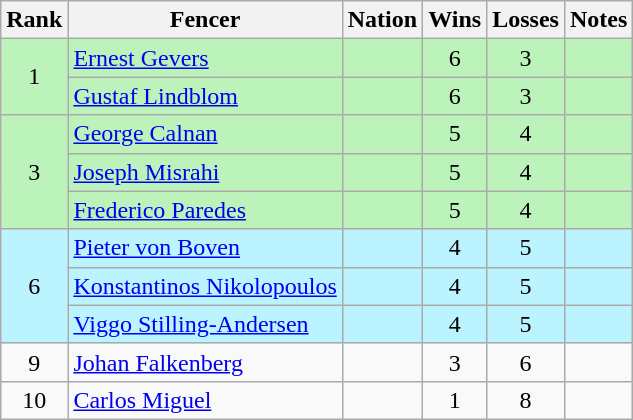<table class="wikitable sortable" style="text-align: center;">
<tr>
<th>Rank</th>
<th>Fencer</th>
<th>Nation</th>
<th>Wins</th>
<th>Losses</th>
<th>Notes</th>
</tr>
<tr bgcolor=bbf3bb>
<td rowspan=2>1</td>
<td align=left><a href='#'>Ernest Gevers</a></td>
<td align=left></td>
<td>6</td>
<td>3</td>
<td></td>
</tr>
<tr bgcolor=bbf3bb>
<td align=left><a href='#'>Gustaf Lindblom</a></td>
<td align=left></td>
<td>6</td>
<td>3</td>
<td></td>
</tr>
<tr bgcolor=bbf3bb>
<td rowspan=3>3</td>
<td align=left><a href='#'>George Calnan</a></td>
<td align=left></td>
<td>5</td>
<td>4</td>
<td></td>
</tr>
<tr bgcolor=bbf3bb>
<td align=left><a href='#'>Joseph Misrahi</a></td>
<td align=left></td>
<td>5</td>
<td>4</td>
<td></td>
</tr>
<tr bgcolor=bbf3bb>
<td align=left><a href='#'>Frederico Paredes</a></td>
<td align=left></td>
<td>5</td>
<td>4</td>
<td></td>
</tr>
<tr bgcolor=bbf3ff>
<td rowspan=3>6</td>
<td align=left><a href='#'>Pieter von Boven</a></td>
<td align=left></td>
<td>4</td>
<td>5</td>
<td></td>
</tr>
<tr bgcolor=bbf3ff>
<td align=left><a href='#'>Konstantinos Nikolopoulos</a></td>
<td align=left></td>
<td>4</td>
<td>5</td>
<td></td>
</tr>
<tr bgcolor=bbf3ff>
<td align=left><a href='#'>Viggo Stilling-Andersen</a></td>
<td align=left></td>
<td>4</td>
<td>5</td>
<td></td>
</tr>
<tr>
<td>9</td>
<td align=left><a href='#'>Johan Falkenberg</a></td>
<td align=left></td>
<td>3</td>
<td>6</td>
<td></td>
</tr>
<tr>
<td>10</td>
<td align=left><a href='#'>Carlos Miguel</a></td>
<td align=left></td>
<td>1</td>
<td>8</td>
<td></td>
</tr>
</table>
